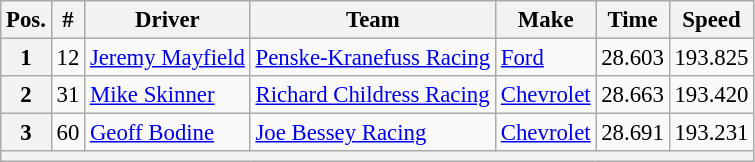<table class="wikitable" style="font-size:95%">
<tr>
<th>Pos.</th>
<th>#</th>
<th>Driver</th>
<th>Team</th>
<th>Make</th>
<th>Time</th>
<th>Speed</th>
</tr>
<tr>
<th>1</th>
<td>12</td>
<td><a href='#'>Jeremy Mayfield</a></td>
<td><a href='#'>Penske-Kranefuss Racing</a></td>
<td><a href='#'>Ford</a></td>
<td>28.603</td>
<td>193.825</td>
</tr>
<tr>
<th>2</th>
<td>31</td>
<td><a href='#'>Mike Skinner</a></td>
<td><a href='#'>Richard Childress Racing</a></td>
<td><a href='#'>Chevrolet</a></td>
<td>28.663</td>
<td>193.420</td>
</tr>
<tr>
<th>3</th>
<td>60</td>
<td><a href='#'>Geoff Bodine</a></td>
<td><a href='#'>Joe Bessey Racing</a></td>
<td><a href='#'>Chevrolet</a></td>
<td>28.691</td>
<td>193.231</td>
</tr>
<tr>
<th colspan="7"></th>
</tr>
</table>
